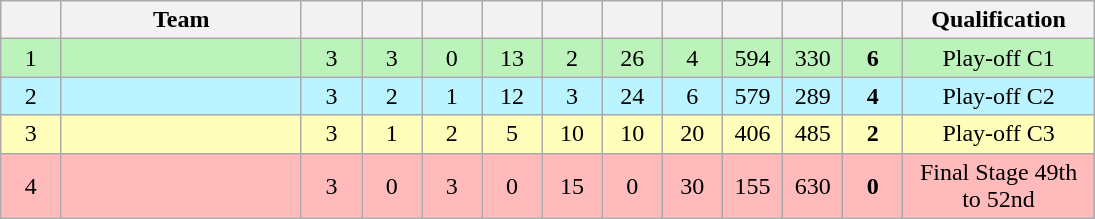<table class=wikitable style="text-align:center" width=730>
<tr>
<th width=5.5%></th>
<th width=22%>Team</th>
<th width=5.5%></th>
<th width=5.5%></th>
<th width=5.5%></th>
<th width=5.5%></th>
<th width=5.5%></th>
<th width=5.5%></th>
<th width=5.5%></th>
<th width=5.5%></th>
<th width=5.5%></th>
<th width=5.5%></th>
<th width=18%>Qualification</th>
</tr>
<tr bgcolor=#bbf3bb>
<td>1</td>
<td style="text-align:left"></td>
<td>3</td>
<td>3</td>
<td>0</td>
<td>13</td>
<td>2</td>
<td>26</td>
<td>4</td>
<td>594</td>
<td>330</td>
<td><strong>6</strong></td>
<td>Play-off C1</td>
</tr>
<tr bgcolor=#bbf3ff>
<td>2</td>
<td style="text-align:left"></td>
<td>3</td>
<td>2</td>
<td>1</td>
<td>12</td>
<td>3</td>
<td>24</td>
<td>6</td>
<td>579</td>
<td>289</td>
<td><strong>4</strong></td>
<td>Play-off C2</td>
</tr>
<tr bgcolor=#ffffbb>
<td>3</td>
<td style="text-align:left"></td>
<td>3</td>
<td>1</td>
<td>2</td>
<td>5</td>
<td>10</td>
<td>10</td>
<td>20</td>
<td>406</td>
<td>485</td>
<td><strong>2</strong></td>
<td>Play-off C3</td>
</tr>
<tr bgcolor=#ffbbbb>
<td>4</td>
<td style="text-align:left"></td>
<td>3</td>
<td>0</td>
<td>3</td>
<td>0</td>
<td>15</td>
<td>0</td>
<td>30</td>
<td>155</td>
<td>630</td>
<td><strong>0</strong></td>
<td>Final Stage 49th to 52nd</td>
</tr>
</table>
